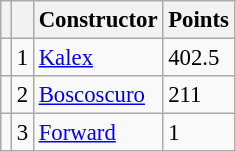<table class="wikitable" style="font-size: 95%;">
<tr>
<th></th>
<th></th>
<th>Constructor</th>
<th>Points</th>
</tr>
<tr>
<td></td>
<td align=center>1</td>
<td> <a href='#'>Kalex</a></td>
<td align=left>402.5</td>
</tr>
<tr>
<td></td>
<td align=center>2</td>
<td> <a href='#'>Boscoscuro</a></td>
<td align=left>211</td>
</tr>
<tr>
<td></td>
<td align=center>3</td>
<td> <a href='#'>Forward</a></td>
<td align=left>1</td>
</tr>
</table>
